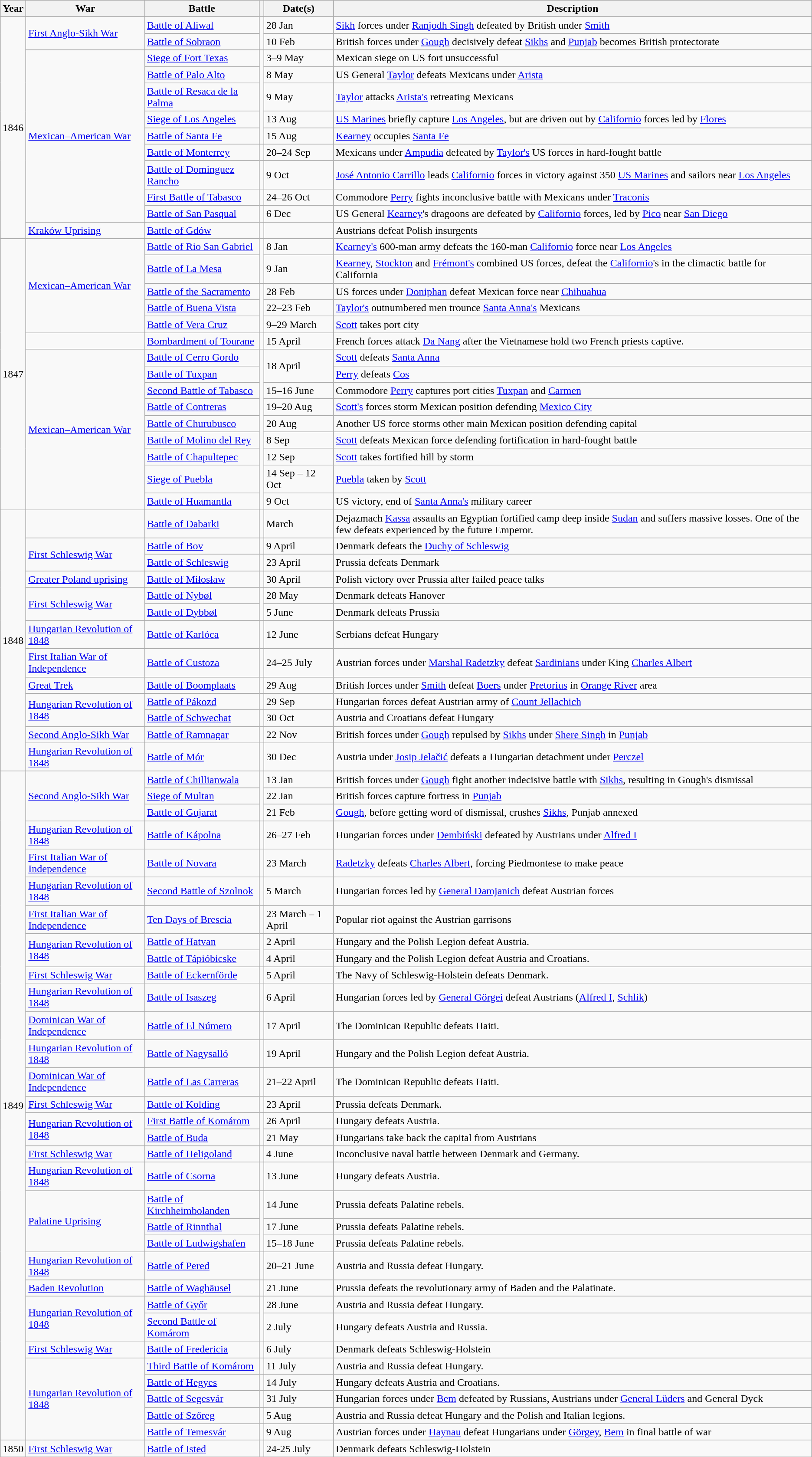<table class="wikitable sortable">
<tr>
<th class="unsortable">Year</th>
<th>War</th>
<th class="unsortable">Battle</th>
<th></th>
<th>Date(s)</th>
<th class="unsortable">Description</th>
</tr>
<tr>
<td rowspan="12">1846</td>
<td rowspan="2"><a href='#'>First Anglo-Sikh War</a></td>
<td><a href='#'>Battle of Aliwal</a></td>
<td rowspan="2"></td>
<td>28 Jan</td>
<td><a href='#'>Sikh</a> forces under <a href='#'>Ranjodh Singh</a> defeated by British under <a href='#'>Smith</a></td>
</tr>
<tr>
<td><a href='#'>Battle of Sobraon</a></td>
<td>10 Feb</td>
<td>British forces under <a href='#'>Gough</a> decisively defeat <a href='#'>Sikhs</a> and <a href='#'>Punjab</a> becomes British protectorate</td>
</tr>
<tr>
<td rowspan="9"><a href='#'>Mexican–American War</a></td>
<td><a href='#'>Siege of Fort Texas</a></td>
<td rowspan="5"></td>
<td>3–9 May</td>
<td>Mexican siege on US fort unsuccessful</td>
</tr>
<tr>
<td><a href='#'>Battle of Palo Alto</a></td>
<td>8 May</td>
<td>US General <a href='#'>Taylor</a> defeats Mexicans under <a href='#'>Arista</a></td>
</tr>
<tr>
<td><a href='#'>Battle of Resaca de la Palma</a></td>
<td>9 May</td>
<td><a href='#'>Taylor</a> attacks <a href='#'>Arista's</a> retreating Mexicans</td>
</tr>
<tr>
<td><a href='#'>Siege of Los Angeles</a></td>
<td>13 Aug</td>
<td><a href='#'>US Marines</a> briefly capture <a href='#'>Los Angeles</a>, but are driven out by <a href='#'>Californio</a> forces led by <a href='#'>Flores</a></td>
</tr>
<tr>
<td><a href='#'>Battle of Santa Fe</a></td>
<td>15 Aug</td>
<td><a href='#'>Kearney</a> occupies <a href='#'>Santa Fe</a></td>
</tr>
<tr>
<td><a href='#'>Battle of Monterrey</a></td>
<td></td>
<td>20–24 Sep</td>
<td>Mexicans under <a href='#'>Ampudia</a> defeated by <a href='#'>Taylor's</a> US forces in hard-fought battle</td>
</tr>
<tr>
<td><a href='#'>Battle of Dominguez Rancho</a></td>
<td></td>
<td>9 Oct</td>
<td><a href='#'>José Antonio Carrillo</a> leads <a href='#'>Californio</a> forces in victory against 350 <a href='#'>US Marines</a> and sailors near <a href='#'>Los Angeles</a></td>
</tr>
<tr>
<td><a href='#'>First Battle of Tabasco</a></td>
<td></td>
<td>24–26 Oct</td>
<td>Commodore <a href='#'>Perry</a> fights inconclusive battle with Mexicans under <a href='#'>Traconis</a></td>
</tr>
<tr>
<td><a href='#'>Battle of San Pasqual</a></td>
<td></td>
<td>6 Dec</td>
<td>US General <a href='#'>Kearney</a>'s dragoons are defeated by <a href='#'>Californio</a> forces, led by <a href='#'>Pico</a> near <a href='#'>San Diego</a></td>
</tr>
<tr>
<td><a href='#'>Kraków Uprising</a></td>
<td><a href='#'>Battle of Gdów</a></td>
<td></td>
<td></td>
<td>Austrians defeat Polish insurgents</td>
</tr>
<tr>
<td rowspan="15">1847</td>
<td rowspan="5"><a href='#'>Mexican–American War</a></td>
<td><a href='#'>Battle of Rio San Gabriel</a></td>
<td rowspan="2"></td>
<td>8 Jan</td>
<td><a href='#'>Kearney's</a> 600-man army defeats the 160-man <a href='#'>Californio</a> force near <a href='#'>Los Angeles</a></td>
</tr>
<tr>
<td><a href='#'>Battle of La Mesa</a></td>
<td>9 Jan</td>
<td><a href='#'>Kearney</a>, <a href='#'>Stockton</a> and <a href='#'>Frémont's</a> combined US forces, defeat the <a href='#'>Californio</a>'s in the climactic battle for California</td>
</tr>
<tr>
<td><a href='#'>Battle of the Sacramento</a></td>
<td rowspan="3"></td>
<td>28 Feb</td>
<td>US forces under <a href='#'>Doniphan</a> defeat Mexican force near <a href='#'>Chihuahua</a></td>
</tr>
<tr>
<td><a href='#'>Battle of Buena Vista</a></td>
<td>22–23 Feb</td>
<td><a href='#'>Taylor's</a> outnumbered men trounce <a href='#'>Santa Anna's</a> Mexicans</td>
</tr>
<tr>
<td><a href='#'>Battle of Vera Cruz</a></td>
<td>9–29 March</td>
<td><a href='#'>Scott</a> takes port city</td>
</tr>
<tr>
<td></td>
<td><a href='#'>Bombardment of Tourane</a></td>
<td></td>
<td>15 April</td>
<td>French forces attack <a href='#'>Da Nang</a> after the Vietnamese hold two French priests captive.</td>
</tr>
<tr>
<td rowspan="9"><a href='#'>Mexican–American War</a></td>
<td><a href='#'>Battle of Cerro Gordo</a></td>
<td rowspan="9"></td>
<td rowspan="2">18 April</td>
<td><a href='#'>Scott</a> defeats <a href='#'>Santa Anna</a></td>
</tr>
<tr>
<td><a href='#'>Battle of Tuxpan</a></td>
<td><a href='#'>Perry</a> defeats <a href='#'>Cos</a></td>
</tr>
<tr>
<td><a href='#'>Second Battle of Tabasco</a></td>
<td>15–16 June</td>
<td>Commodore <a href='#'>Perry</a> captures port cities <a href='#'>Tuxpan</a> and <a href='#'>Carmen</a></td>
</tr>
<tr>
<td><a href='#'>Battle of Contreras</a></td>
<td>19–20 Aug</td>
<td><a href='#'>Scott's</a> forces storm Mexican position defending <a href='#'>Mexico City</a></td>
</tr>
<tr>
<td><a href='#'>Battle of Churubusco</a></td>
<td>20 Aug</td>
<td>Another US force storms other main Mexican position defending capital</td>
</tr>
<tr>
<td><a href='#'>Battle of Molino del Rey</a></td>
<td>8 Sep</td>
<td><a href='#'>Scott</a> defeats Mexican force defending fortification in hard-fought battle</td>
</tr>
<tr>
<td><a href='#'>Battle of Chapultepec</a></td>
<td>12 Sep</td>
<td><a href='#'>Scott</a> takes fortified hill by storm</td>
</tr>
<tr>
<td><a href='#'>Siege of Puebla</a></td>
<td>14 Sep – 12 Oct</td>
<td><a href='#'>Puebla</a> taken by <a href='#'>Scott</a></td>
</tr>
<tr>
<td><a href='#'>Battle of Huamantla</a></td>
<td>9 Oct</td>
<td>US victory, end of <a href='#'>Santa Anna's</a> military career</td>
</tr>
<tr>
<td rowspan="13">1848</td>
<td></td>
<td><a href='#'>Battle of Dabarki</a></td>
<td></td>
<td>March</td>
<td>Dejazmach <a href='#'>Kassa</a> assaults an Egyptian fortified camp deep inside <a href='#'>Sudan</a> and suffers massive losses. One of the few defeats experienced by the future Emperor.</td>
</tr>
<tr>
<td rowspan="2"><a href='#'>First Schleswig War</a></td>
<td><a href='#'>Battle of Bov</a></td>
<td></td>
<td>9 April</td>
<td>Denmark defeats the <a href='#'>Duchy of Schleswig</a></td>
</tr>
<tr>
<td><a href='#'>Battle of Schleswig</a></td>
<td></td>
<td>23 April</td>
<td>Prussia defeats Denmark</td>
</tr>
<tr>
<td><a href='#'>Greater Poland uprising</a></td>
<td><a href='#'>Battle of Miłosław</a></td>
<td></td>
<td>30 April</td>
<td>Polish victory over Prussia after failed peace talks</td>
</tr>
<tr>
<td rowspan="2"><a href='#'>First Schleswig War</a></td>
<td><a href='#'>Battle of Nybøl</a></td>
<td rowspan="2"></td>
<td>28 May</td>
<td>Denmark defeats Hanover</td>
</tr>
<tr>
<td><a href='#'>Battle of Dybbøl</a></td>
<td>5 June</td>
<td>Denmark defeats Prussia</td>
</tr>
<tr>
<td><a href='#'>Hungarian Revolution of 1848</a></td>
<td><a href='#'>Battle of Karlóca</a></td>
<td></td>
<td>12 June</td>
<td>Serbians defeat Hungary</td>
</tr>
<tr>
<td><a href='#'>First Italian War of Independence</a></td>
<td><a href='#'>Battle of Custoza</a></td>
<td></td>
<td>24–25 July</td>
<td>Austrian forces under <a href='#'>Marshal Radetzky</a> defeat <a href='#'>Sardinians</a> under King <a href='#'>Charles Albert</a></td>
</tr>
<tr>
<td><a href='#'>Great Trek</a></td>
<td><a href='#'>Battle of Boomplaats</a></td>
<td></td>
<td>29 Aug</td>
<td>British forces under <a href='#'>Smith</a> defeat <a href='#'>Boers</a> under <a href='#'>Pretorius</a> in <a href='#'>Orange River</a> area</td>
</tr>
<tr>
<td rowspan="2"><a href='#'>Hungarian Revolution of 1848</a></td>
<td><a href='#'>Battle of Pákozd</a></td>
<td></td>
<td>29 Sep</td>
<td>Hungarian forces defeat Austrian army of <a href='#'>Count Jellachich</a></td>
</tr>
<tr>
<td><a href='#'>Battle of Schwechat</a></td>
<td></td>
<td>30 Oct</td>
<td>Austria and Croatians defeat Hungary</td>
</tr>
<tr>
<td><a href='#'>Second Anglo-Sikh War</a></td>
<td><a href='#'>Battle of Ramnagar</a></td>
<td></td>
<td>22 Nov</td>
<td>British forces under <a href='#'>Gough</a> repulsed by <a href='#'>Sikhs</a> under <a href='#'>Shere Singh</a> in <a href='#'>Punjab</a></td>
</tr>
<tr>
<td><a href='#'>Hungarian Revolution of 1848</a></td>
<td><a href='#'>Battle of Mór</a></td>
<td></td>
<td>30 Dec</td>
<td>Austria under <a href='#'>Josip Jelačić</a> defeats a Hungarian detachment under <a href='#'>Perczel</a></td>
</tr>
<tr>
<td rowspan="32">1849</td>
<td rowspan="3"><a href='#'>Second Anglo-Sikh War</a></td>
<td><a href='#'>Battle of Chillianwala</a></td>
<td rowspan="3"></td>
<td>13 Jan</td>
<td>British forces under <a href='#'>Gough</a> fight another indecisive battle with <a href='#'>Sikhs</a>, resulting in Gough's dismissal</td>
</tr>
<tr>
<td><a href='#'>Siege of Multan</a></td>
<td>22 Jan</td>
<td>British forces capture fortress in <a href='#'>Punjab</a></td>
</tr>
<tr>
<td><a href='#'>Battle of Gujarat</a></td>
<td>21 Feb</td>
<td><a href='#'>Gough</a>, before getting word of dismissal, crushes <a href='#'>Sikhs</a>, Punjab annexed</td>
</tr>
<tr>
<td><a href='#'>Hungarian Revolution of 1848</a></td>
<td><a href='#'>Battle of Kápolna</a></td>
<td></td>
<td>26–27 Feb</td>
<td>Hungarian forces under <a href='#'>Dembiński</a> defeated by Austrians under <a href='#'>Alfred I</a></td>
</tr>
<tr>
<td><a href='#'>First Italian War of Independence</a></td>
<td><a href='#'>Battle of Novara</a></td>
<td></td>
<td>23 March</td>
<td><a href='#'>Radetzky</a> defeats <a href='#'>Charles Albert</a>, forcing Piedmontese to make peace</td>
</tr>
<tr>
<td><a href='#'>Hungarian Revolution of 1848</a></td>
<td><a href='#'>Second Battle of Szolnok</a></td>
<td></td>
<td>5 March</td>
<td>Hungarian forces led by <a href='#'>General Damjanich</a> defeat Austrian forces</td>
</tr>
<tr>
<td><a href='#'>First Italian War of Independence</a></td>
<td><a href='#'>Ten Days of Brescia</a></td>
<td></td>
<td>23 March – 1 April</td>
<td>Popular riot against the Austrian garrisons</td>
</tr>
<tr>
<td rowspan="2"><a href='#'>Hungarian Revolution of 1848</a></td>
<td><a href='#'>Battle of Hatvan</a></td>
<td rowspan="2"></td>
<td>2 April</td>
<td>Hungary and the Polish Legion defeat Austria.</td>
</tr>
<tr>
<td><a href='#'>Battle of Tápióbicske</a></td>
<td>4 April</td>
<td>Hungary and the Polish Legion defeat Austria and Croatians.</td>
</tr>
<tr>
<td><a href='#'>First Schleswig War</a></td>
<td><a href='#'>Battle of Eckernförde</a></td>
<td></td>
<td>5 April</td>
<td>The Navy of Schleswig-Holstein defeats Denmark.</td>
</tr>
<tr>
<td><a href='#'>Hungarian Revolution of 1848</a></td>
<td><a href='#'>Battle of Isaszeg</a></td>
<td></td>
<td>6 April</td>
<td>Hungarian forces led by <a href='#'>General Görgei</a> defeat Austrians (<a href='#'>Alfred I</a>, <a href='#'>Schlik</a>)</td>
</tr>
<tr>
<td><a href='#'>Dominican War of Independence</a></td>
<td><a href='#'>Battle of El Número</a></td>
<td></td>
<td>17 April</td>
<td>The Dominican Republic defeats Haiti.</td>
</tr>
<tr>
<td><a href='#'>Hungarian Revolution of 1848</a></td>
<td><a href='#'>Battle of Nagysalló</a></td>
<td></td>
<td>19 April</td>
<td>Hungary and the Polish Legion defeat Austria.</td>
</tr>
<tr>
<td><a href='#'>Dominican War of Independence</a></td>
<td><a href='#'>Battle of Las Carreras</a></td>
<td></td>
<td>21–22 April</td>
<td>The Dominican Republic defeats Haiti.</td>
</tr>
<tr>
<td><a href='#'>First Schleswig War</a></td>
<td><a href='#'>Battle of Kolding</a></td>
<td></td>
<td>23 April</td>
<td>Prussia defeats Denmark.</td>
</tr>
<tr>
<td rowspan="2"><a href='#'>Hungarian Revolution of 1848</a></td>
<td><a href='#'>First Battle of Komárom</a></td>
<td rowspan="2"></td>
<td>26 April</td>
<td>Hungary defeats Austria.</td>
</tr>
<tr>
<td><a href='#'>Battle of Buda</a></td>
<td>21 May</td>
<td>Hungarians take back the capital from Austrians</td>
</tr>
<tr>
<td><a href='#'>First Schleswig War</a></td>
<td><a href='#'>Battle of Heligoland</a></td>
<td></td>
<td>4 June</td>
<td>Inconclusive naval battle between Denmark and Germany.</td>
</tr>
<tr>
<td><a href='#'>Hungarian Revolution of 1848</a></td>
<td><a href='#'>Battle of Csorna</a></td>
<td></td>
<td>13 June</td>
<td>Hungary defeats Austria.</td>
</tr>
<tr>
<td rowspan="3"><a href='#'>Palatine Uprising</a></td>
<td><a href='#'>Battle of Kirchheimbolanden</a></td>
<td rowspan="3"></td>
<td>14 June</td>
<td>Prussia defeats Palatine rebels.</td>
</tr>
<tr>
<td><a href='#'>Battle of Rinnthal</a></td>
<td>17 June</td>
<td>Prussia defeats Palatine rebels.</td>
</tr>
<tr>
<td><a href='#'>Battle of Ludwigshafen</a></td>
<td>15–18 June</td>
<td>Prussia defeats Palatine rebels.</td>
</tr>
<tr>
<td><a href='#'>Hungarian Revolution of 1848</a></td>
<td><a href='#'>Battle of Pered</a></td>
<td></td>
<td>20–21 June</td>
<td>Austria and Russia defeat Hungary.</td>
</tr>
<tr>
<td><a href='#'>Baden Revolution</a></td>
<td><a href='#'>Battle of Waghäusel</a></td>
<td></td>
<td>21 June</td>
<td>Prussia defeats the revolutionary army of Baden and the Palatinate.</td>
</tr>
<tr>
<td rowspan="2"><a href='#'>Hungarian Revolution of 1848</a></td>
<td><a href='#'>Battle of Győr</a></td>
<td rowspan="2"></td>
<td>28 June</td>
<td>Austria and Russia defeat Hungary.</td>
</tr>
<tr>
<td><a href='#'>Second Battle of Komárom</a></td>
<td>2 July</td>
<td>Hungary defeats Austria and Russia.</td>
</tr>
<tr>
<td><a href='#'>First Schleswig War</a></td>
<td><a href='#'>Battle of Fredericia</a></td>
<td></td>
<td>6 July</td>
<td>Denmark defeats Schleswig-Holstein</td>
</tr>
<tr>
<td rowspan="5"><a href='#'>Hungarian Revolution of 1848</a></td>
<td><a href='#'>Third Battle of Komárom</a></td>
<td></td>
<td>11 July</td>
<td>Austria and Russia defeat Hungary.</td>
</tr>
<tr>
<td><a href='#'>Battle of Hegyes</a></td>
<td></td>
<td>14 July</td>
<td>Hungary defeats Austria and Croatians.</td>
</tr>
<tr>
<td><a href='#'>Battle of Segesvár</a></td>
<td></td>
<td>31 July</td>
<td>Hungarian forces under <a href='#'>Bem</a> defeated by Russians, Austrians under <a href='#'>General Lüders</a> and General Dyck</td>
</tr>
<tr>
<td><a href='#'>Battle of Szőreg</a></td>
<td></td>
<td>5 Aug</td>
<td>Austria and Russia defeat Hungary and the Polish and Italian legions.</td>
</tr>
<tr>
<td><a href='#'>Battle of Temesvár</a></td>
<td></td>
<td>9 Aug</td>
<td>Austrian forces under <a href='#'>Haynau</a> defeat Hungarians under <a href='#'>Görgey</a>, <a href='#'>Bem</a> in final battle of war</td>
</tr>
<tr>
<td>1850</td>
<td><a href='#'>First Schleswig War</a></td>
<td><a href='#'>Battle of Isted</a></td>
<td></td>
<td>24-25 July</td>
<td>Denmark defeats Schleswig-Holstein</td>
</tr>
</table>
